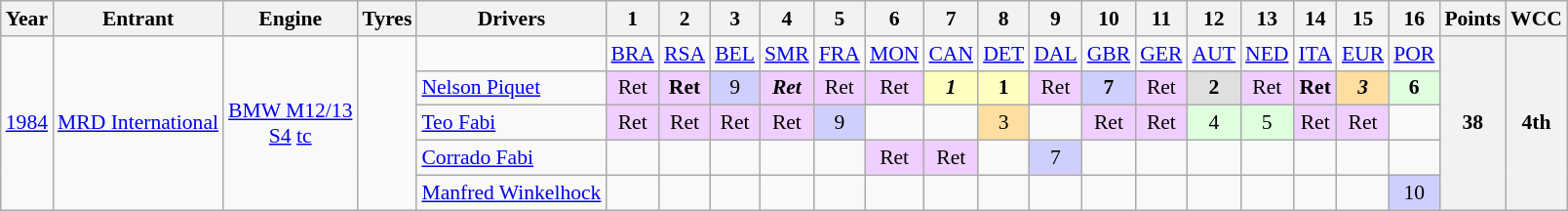<table class="wikitable" style="text-align:center; font-size:90%">
<tr>
<th>Year</th>
<th>Entrant</th>
<th>Engine</th>
<th>Tyres</th>
<th>Drivers</th>
<th>1</th>
<th>2</th>
<th>3</th>
<th>4</th>
<th>5</th>
<th>6</th>
<th>7</th>
<th>8</th>
<th>9</th>
<th>10</th>
<th>11</th>
<th>12</th>
<th>13</th>
<th>14</th>
<th>15</th>
<th>16</th>
<th>Points</th>
<th>WCC</th>
</tr>
<tr>
<td rowspan="5"><a href='#'>1984</a></td>
<td rowspan="5"><a href='#'>MRD International</a></td>
<td rowspan="5"><a href='#'>BMW M12/13</a><br><a href='#'>S4</a> <a href='#'>tc</a></td>
<td rowspan="5"></td>
<td></td>
<td><a href='#'>BRA</a></td>
<td><a href='#'>RSA</a></td>
<td><a href='#'>BEL</a></td>
<td><a href='#'>SMR</a></td>
<td><a href='#'>FRA</a></td>
<td><a href='#'>MON</a></td>
<td><a href='#'>CAN</a></td>
<td><a href='#'>DET</a></td>
<td><a href='#'>DAL</a></td>
<td><a href='#'>GBR</a></td>
<td><a href='#'>GER</a></td>
<td><a href='#'>AUT</a></td>
<td><a href='#'>NED</a></td>
<td><a href='#'>ITA</a></td>
<td><a href='#'>EUR</a></td>
<td><a href='#'>POR</a></td>
<th rowspan="5">38</th>
<th rowspan="5">4th</th>
</tr>
<tr>
<td align="left"><a href='#'>Nelson Piquet</a></td>
<td style="background:#EFCFFF;">Ret</td>
<td style="background:#EFCFFF;"><strong>Ret</strong></td>
<td style="background:#CFCFFF;">9</td>
<td style="background:#EFCFFF;"><strong><em>Ret</em></strong></td>
<td style="background:#EFCFFF;">Ret</td>
<td style="background:#EFCFFF;">Ret</td>
<td style="background:#FFFFBF;"><strong><em>1</em></strong></td>
<td style="background:#FFFFBF;"><strong>1</strong></td>
<td style="background:#EFCFFF;">Ret</td>
<td style="background:#CFCFFF;"><strong>7</strong></td>
<td style="background:#EFCFFF;">Ret</td>
<td style="background:#DFDFDF;"><strong>2</strong></td>
<td style="background:#EFCFFF;">Ret</td>
<td style="background:#EFCFFF;"><strong>Ret</strong></td>
<td style="background:#FFDF9F;"><strong><em>3</em></strong></td>
<td style="background:#DFFFDF;"><strong>6</strong></td>
</tr>
<tr>
<td align="left"><a href='#'>Teo Fabi</a></td>
<td style="background:#EFCFFF;">Ret</td>
<td style="background:#EFCFFF;">Ret</td>
<td style="background:#EFCFFF;">Ret</td>
<td style="background:#EFCFFF;">Ret</td>
<td style="background:#CFCFFF;">9</td>
<td></td>
<td></td>
<td style="background:#FFDF9F;">3</td>
<td></td>
<td style="background:#EFCFFF;">Ret</td>
<td style="background:#EFCFFF;">Ret</td>
<td style="background:#DFFFDF;">4</td>
<td style="background:#DFFFDF;">5</td>
<td style="background:#EFCFFF;">Ret</td>
<td style="background:#EFCFFF;">Ret</td>
<td></td>
</tr>
<tr>
<td align="left"><a href='#'>Corrado Fabi</a></td>
<td></td>
<td></td>
<td></td>
<td></td>
<td></td>
<td style="background:#EFCFFF;">Ret</td>
<td style="background:#EFCFFF;">Ret</td>
<td></td>
<td style="background:#CFCFFF;">7</td>
<td></td>
<td></td>
<td></td>
<td></td>
<td></td>
<td></td>
<td></td>
</tr>
<tr>
<td align="left"><a href='#'>Manfred Winkelhock</a></td>
<td></td>
<td></td>
<td></td>
<td></td>
<td></td>
<td></td>
<td></td>
<td></td>
<td></td>
<td></td>
<td></td>
<td></td>
<td></td>
<td></td>
<td></td>
<td style="background:#CFCFFF;">10</td>
</tr>
</table>
